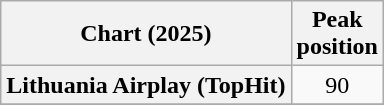<table class="wikitable plainrowheaders" style="text-align:center">
<tr>
<th scope="col">Chart (2025)</th>
<th scope="col">Peak<br>position</th>
</tr>
<tr>
<th scope="row">Lithuania Airplay (TopHit)</th>
<td>90</td>
</tr>
<tr>
</tr>
</table>
